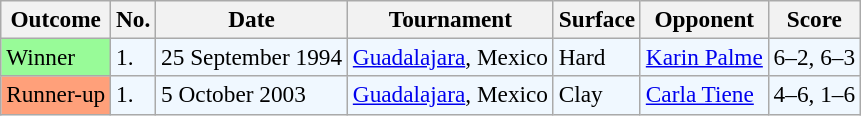<table class="sortable wikitable" style=font-size:97%>
<tr>
<th>Outcome</th>
<th>No.</th>
<th>Date</th>
<th>Tournament</th>
<th>Surface</th>
<th>Opponent</th>
<th>Score</th>
</tr>
<tr style="background:#f0f8ff;">
<td style="background:#98fb98;">Winner</td>
<td>1.</td>
<td>25 September 1994</td>
<td><a href='#'>Guadalajara</a>, Mexico</td>
<td>Hard</td>
<td> <a href='#'>Karin Palme</a></td>
<td>6–2, 6–3</td>
</tr>
<tr style="background:#f0f8ff;">
<td bgcolor="FFA07A">Runner-up</td>
<td>1.</td>
<td>5 October 2003</td>
<td><a href='#'>Guadalajara</a>, Mexico</td>
<td>Clay</td>
<td> <a href='#'>Carla Tiene</a></td>
<td>4–6, 1–6</td>
</tr>
</table>
